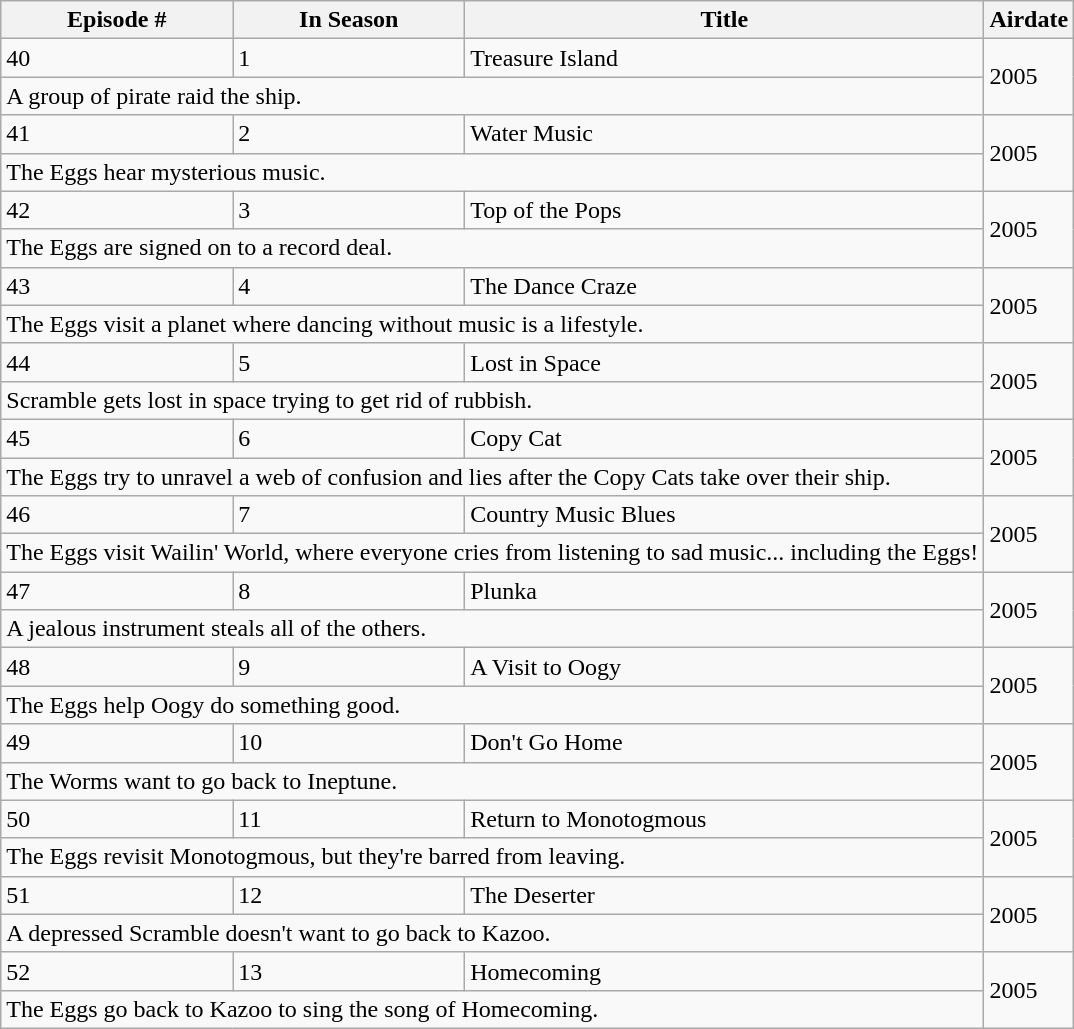<table class="wikitable">
<tr>
<th>Episode #</th>
<th>In Season</th>
<th>Title</th>
<th>Airdate</th>
</tr>
<tr>
<td>40</td>
<td>1</td>
<td>Treasure Island</td>
<td rowspan="2">2005</td>
</tr>
<tr>
<td colspan="3">A group of pirate raid the ship.</td>
</tr>
<tr>
<td>41</td>
<td>2</td>
<td>Water Music</td>
<td rowspan="2">2005</td>
</tr>
<tr>
<td colspan="3">The Eggs hear mysterious music.</td>
</tr>
<tr>
<td>42</td>
<td>3</td>
<td>Top of the Pops</td>
<td rowspan="2">2005</td>
</tr>
<tr>
<td colspan="3">The Eggs are signed on to a record deal.</td>
</tr>
<tr>
<td>43</td>
<td>4</td>
<td>The Dance Craze</td>
<td rowspan="2">2005</td>
</tr>
<tr>
<td colspan="3">The Eggs visit a planet where dancing without music is a lifestyle.</td>
</tr>
<tr>
<td>44</td>
<td>5</td>
<td>Lost in Space</td>
<td rowspan="2">2005</td>
</tr>
<tr>
<td colspan="3">Scramble gets lost in space trying to get rid of rubbish.</td>
</tr>
<tr>
<td>45</td>
<td>6</td>
<td>Copy Cat</td>
<td rowspan="2">2005</td>
</tr>
<tr>
<td colspan="3">The Eggs try to unravel a web of confusion and lies after the Copy Cats take over their ship.</td>
</tr>
<tr>
<td>46</td>
<td>7</td>
<td>Country Music Blues</td>
<td rowspan="2">2005</td>
</tr>
<tr>
<td colspan="3">The Eggs visit Wailin' World, where everyone cries from listening to sad music... including the Eggs!</td>
</tr>
<tr>
<td>47</td>
<td>8</td>
<td>Plunka</td>
<td rowspan="2">2005</td>
</tr>
<tr>
<td colspan="3">A jealous instrument steals all of the others.</td>
</tr>
<tr>
<td>48</td>
<td>9</td>
<td>A Visit to Oogy</td>
<td rowspan="2">2005</td>
</tr>
<tr>
<td colspan="3">The Eggs help Oogy do something good.</td>
</tr>
<tr>
<td>49</td>
<td>10</td>
<td>Don't Go Home</td>
<td rowspan="2">2005</td>
</tr>
<tr>
<td colspan="3">The Worms want to go back to Ineptune.</td>
</tr>
<tr>
<td>50</td>
<td>11</td>
<td>Return to Monotogmous</td>
<td rowspan="2">2005</td>
</tr>
<tr>
<td colspan="3">The Eggs revisit Monotogmous, but they're barred from leaving.</td>
</tr>
<tr>
<td>51</td>
<td>12</td>
<td>The Deserter</td>
<td rowspan="2">2005</td>
</tr>
<tr>
<td colspan="3">A depressed Scramble doesn't want to go back to Kazoo.</td>
</tr>
<tr>
<td>52</td>
<td>13</td>
<td>Homecoming</td>
<td rowspan="2">2005</td>
</tr>
<tr>
<td colspan="3">The Eggs go back to Kazoo to sing the song of Homecoming.</td>
</tr>
</table>
